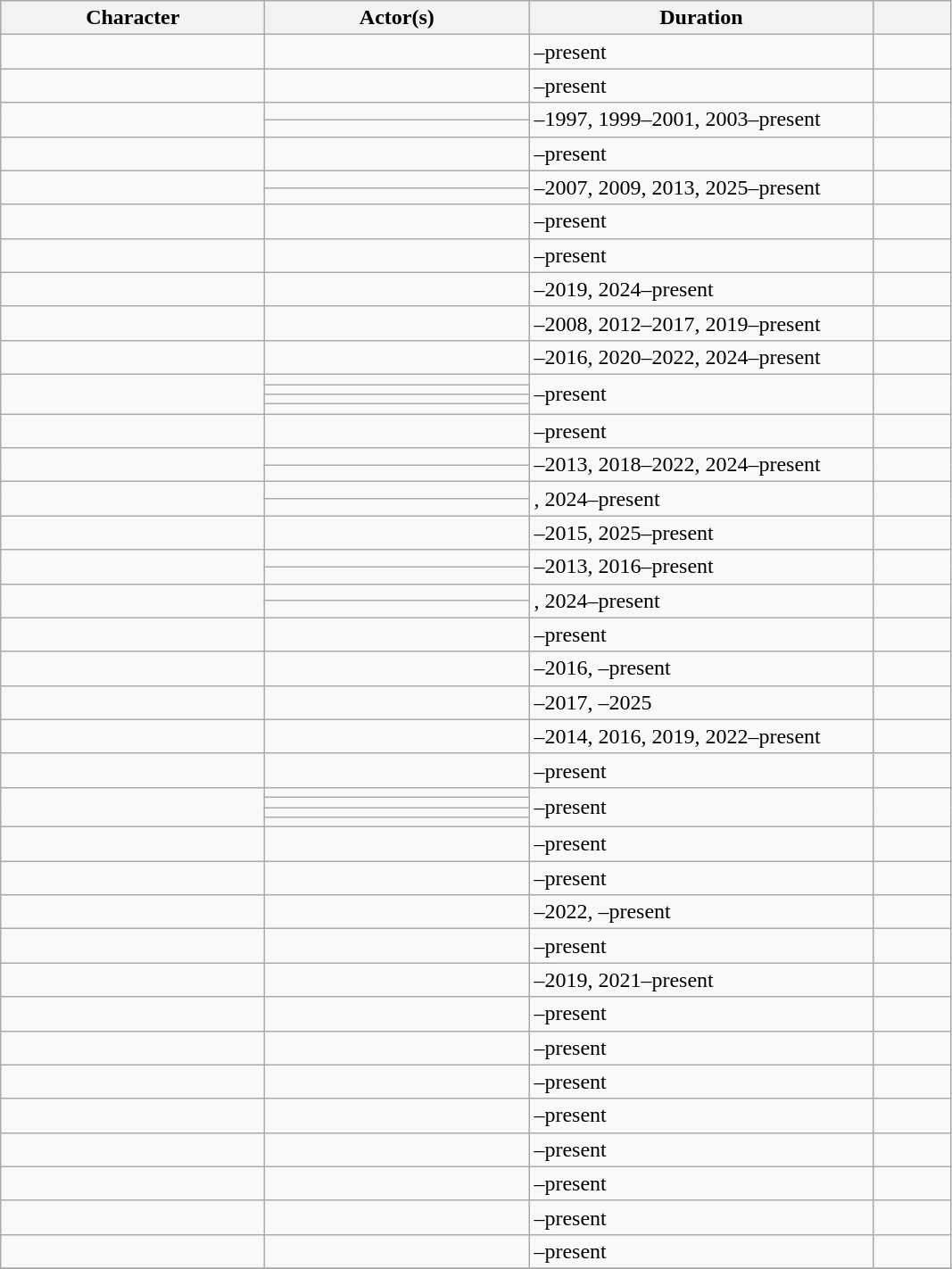<table class="wikitable sortable sticky-header">
<tr>
<th scope="col" style="width:190px;">Character</th>
<th scope="col" style="width:190px;">Actor(s)</th>
<th scope="col" style="width:250px;">Duration</th>
<th scope="col" style="width:50px;"></th>
</tr>
<tr>
<td></td>
<td></td>
<td>–present</td>
<td style="text-align:center;"></td>
</tr>
<tr>
<td></td>
<td></td>
<td>–present</td>
<td style="text-align:center;"></td>
</tr>
<tr>
<td rowspan="2"></td>
<td></td>
<td rowspan="2">–1997, 1999–2001, 2003–present</td>
<td style="text-align:center;" rowspan="2"></td>
</tr>
<tr>
<td></td>
</tr>
<tr>
<td></td>
<td></td>
<td>–present</td>
<td style="text-align:center;"></td>
</tr>
<tr>
<td rowspan="2"></td>
<td></td>
<td rowspan="2">–2007, 2009, 2013, 2025–present</td>
<td style="text-align:center;" rowspan="2"></td>
</tr>
<tr>
<td></td>
</tr>
<tr>
<td></td>
<td></td>
<td>–present</td>
<td style="text-align:center;"></td>
</tr>
<tr>
<td></td>
<td></td>
<td>–present</td>
<td style="text-align:center;"></td>
</tr>
<tr>
<td></td>
<td></td>
<td>–2019, 2024–present</td>
<td style="text-align:center;"></td>
</tr>
<tr>
<td></td>
<td></td>
<td>–2008, 2012–2017, 2019–present</td>
<td style="text-align:center;"></td>
</tr>
<tr>
<td></td>
<td></td>
<td>–2016, 2020–2022, 2024–present</td>
<td style="text-align:center;"></td>
</tr>
<tr>
<td rowspan="4"></td>
<td></td>
<td rowspan="4">–present</td>
<td style="text-align:center;" rowspan="4"></td>
</tr>
<tr>
<td></td>
</tr>
<tr>
<td></td>
</tr>
<tr>
<td></td>
</tr>
<tr>
<td></td>
<td></td>
<td>–present</td>
<td style="text-align:center;"></td>
</tr>
<tr>
<td rowspan="2"></td>
<td></td>
<td rowspan="2">–2013, 2018–2022, 2024–present</td>
<td style="text-align:center;" rowspan="2"></td>
</tr>
<tr>
<td></td>
</tr>
<tr>
<td rowspan="2"></td>
<td></td>
<td rowspan="2">, 2024–present</td>
<td style="text-align:center;" rowspan="2"></td>
</tr>
<tr>
<td></td>
</tr>
<tr>
<td></td>
<td></td>
<td>–2015, 2025–present</td>
<td style="text-align:center;"></td>
</tr>
<tr>
<td rowspan="2"></td>
<td></td>
<td rowspan="2">–2013, 2016–present</td>
<td style="text-align:center;" rowspan="2"></td>
</tr>
<tr>
<td></td>
</tr>
<tr>
<td rowspan="2"></td>
<td></td>
<td rowspan="2">, 2024–present</td>
<td style="text-align:center;" rowspan="2"></td>
</tr>
<tr>
<td></td>
</tr>
<tr>
<td></td>
<td></td>
<td>–present</td>
<td style="text-align:center;"></td>
</tr>
<tr>
<td></td>
<td></td>
<td>–2016, –present</td>
<td style="text-align:center;"></td>
</tr>
<tr>
<td></td>
<td></td>
<td>–2017, –2025</td>
<td align="center"></td>
</tr>
<tr>
<td></td>
<td></td>
<td>–2014, 2016, 2019, 2022–present</td>
<td style="text-align:center;"></td>
</tr>
<tr>
<td></td>
<td></td>
<td>–present</td>
<td style="text-align:center;"></td>
</tr>
<tr>
<td rowspan="4"></td>
<td></td>
<td rowspan="4">–present</td>
<td align="center" rowspan="4"></td>
</tr>
<tr>
<td></td>
</tr>
<tr>
<td></td>
</tr>
<tr>
<td></td>
</tr>
<tr>
<td></td>
<td></td>
<td>–present</td>
<td style="text-align:center;"></td>
</tr>
<tr>
<td></td>
<td></td>
<td>–present</td>
<td style="text-align:center;"></td>
</tr>
<tr>
<td></td>
<td></td>
<td>–2022, –present</td>
<td align="center"></td>
</tr>
<tr>
<td></td>
<td></td>
<td>–present</td>
<td style="text-align:center;"></td>
</tr>
<tr>
<td></td>
<td></td>
<td>–2019, 2021–present</td>
<td style="text-align:center;"></td>
</tr>
<tr>
<td></td>
<td></td>
<td>–present</td>
<td style="text-align:center;"></td>
</tr>
<tr>
<td></td>
<td></td>
<td>–present</td>
<td style="text-align:center;"></td>
</tr>
<tr>
<td></td>
<td></td>
<td>–present</td>
<td style="text-align:center;"></td>
</tr>
<tr>
<td></td>
<td></td>
<td>–present</td>
<td style="text-align:center;"></td>
</tr>
<tr>
<td></td>
<td></td>
<td>–present</td>
<td style="text-align:center;"></td>
</tr>
<tr>
<td></td>
<td></td>
<td>–present</td>
<td style="text-align:center;"></td>
</tr>
<tr>
<td></td>
<td></td>
<td>–present</td>
<td align="center"></td>
</tr>
<tr>
<td></td>
<td></td>
<td>–present</td>
<td style="text-align:center;"></td>
</tr>
<tr>
</tr>
</table>
